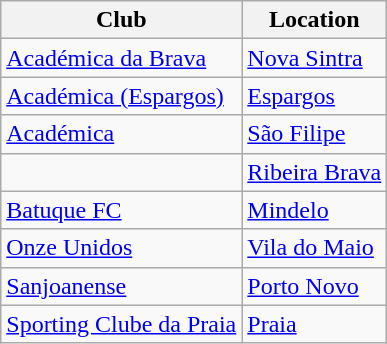<table class="wikitable sortable">
<tr>
<th>Club</th>
<th>Location</th>
</tr>
<tr>
<td><a href='#'>Académica da Brava</a></td>
<td><a href='#'>Nova Sintra</a></td>
</tr>
<tr>
<td><a href='#'>Académica (Espargos)</a></td>
<td><a href='#'>Espargos</a></td>
</tr>
<tr>
<td><a href='#'>Académica</a></td>
<td><a href='#'>São Filipe</a></td>
</tr>
<tr>
<td></td>
<td><a href='#'>Ribeira Brava</a></td>
</tr>
<tr>
<td><a href='#'>Batuque FC</a></td>
<td><a href='#'>Mindelo</a></td>
</tr>
<tr>
<td><a href='#'>Onze Unidos</a></td>
<td><a href='#'>Vila do Maio</a></td>
</tr>
<tr>
<td><a href='#'>Sanjoanense</a></td>
<td><a href='#'>Porto Novo</a></td>
</tr>
<tr>
<td><a href='#'>Sporting Clube da Praia</a></td>
<td><a href='#'>Praia</a></td>
</tr>
</table>
